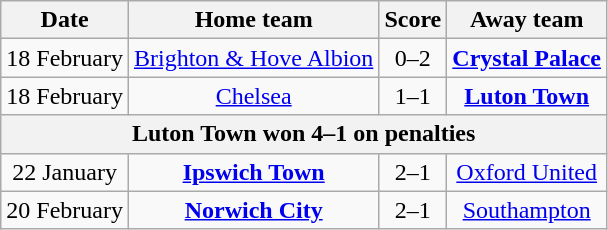<table class="wikitable" style="text-align: center">
<tr>
<th>Date</th>
<th>Home team</th>
<th>Score</th>
<th>Away team</th>
</tr>
<tr>
<td>18 February</td>
<td><a href='#'>Brighton & Hove Albion</a></td>
<td>0–2</td>
<td><strong><a href='#'>Crystal Palace</a></strong></td>
</tr>
<tr>
<td>18 February</td>
<td><a href='#'>Chelsea</a></td>
<td>1–1</td>
<td><strong><a href='#'>Luton Town</a></strong></td>
</tr>
<tr>
<th colspan="5">Luton Town won 4–1 on penalties</th>
</tr>
<tr>
<td>22 January</td>
<td><strong><a href='#'>Ipswich Town</a></strong></td>
<td>2–1</td>
<td><a href='#'>Oxford United</a></td>
</tr>
<tr>
<td>20 February</td>
<td><strong><a href='#'>Norwich City</a></strong></td>
<td>2–1</td>
<td><a href='#'>Southampton</a></td>
</tr>
</table>
